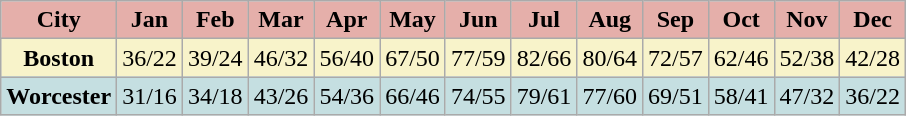<table class="wikitable" "text-align: center; font-size: 90%;"|>
<tr>
<th style="background: #E5AFAA;">City</th>
<th style="background: #E5AFAA;">Jan</th>
<th style="background: #E5AFAA;">Feb</th>
<th style="background: #E5AFAA;">Mar</th>
<th style="background: #E5AFAA;">Apr</th>
<th style="background: #E5AFAA;">May</th>
<th style="background: #E5AFAA;">Jun</th>
<th style="background: #E5AFAA;">Jul</th>
<th style="background: #E5AFAA;">Aug</th>
<th style="background: #E5AFAA;">Sep</th>
<th style="background: #E5AFAA;">Oct</th>
<th style="background: #E5AFAA;">Nov</th>
<th style="background: #E5AFAA;">Dec</th>
</tr>
<tr style="background: #F8F3CA;">
<th style="background: #F8F3CA;">Boston</th>
<td>36/22</td>
<td>39/24</td>
<td>46/32</td>
<td>56/40</td>
<td>67/50</td>
<td>77/59</td>
<td>82/66</td>
<td>80/64</td>
<td>72/57</td>
<td>62/46</td>
<td>52/38</td>
<td>42/28</td>
</tr>
<tr style="background: #C5DFE1;">
<th style="background: #C5DFE1;">Worcester</th>
<td>31/16</td>
<td>34/18</td>
<td>43/26</td>
<td>54/36</td>
<td>66/46</td>
<td>74/55</td>
<td>79/61</td>
<td>77/60</td>
<td>69/51</td>
<td>58/41</td>
<td>47/32</td>
<td>36/22</td>
</tr>
</table>
